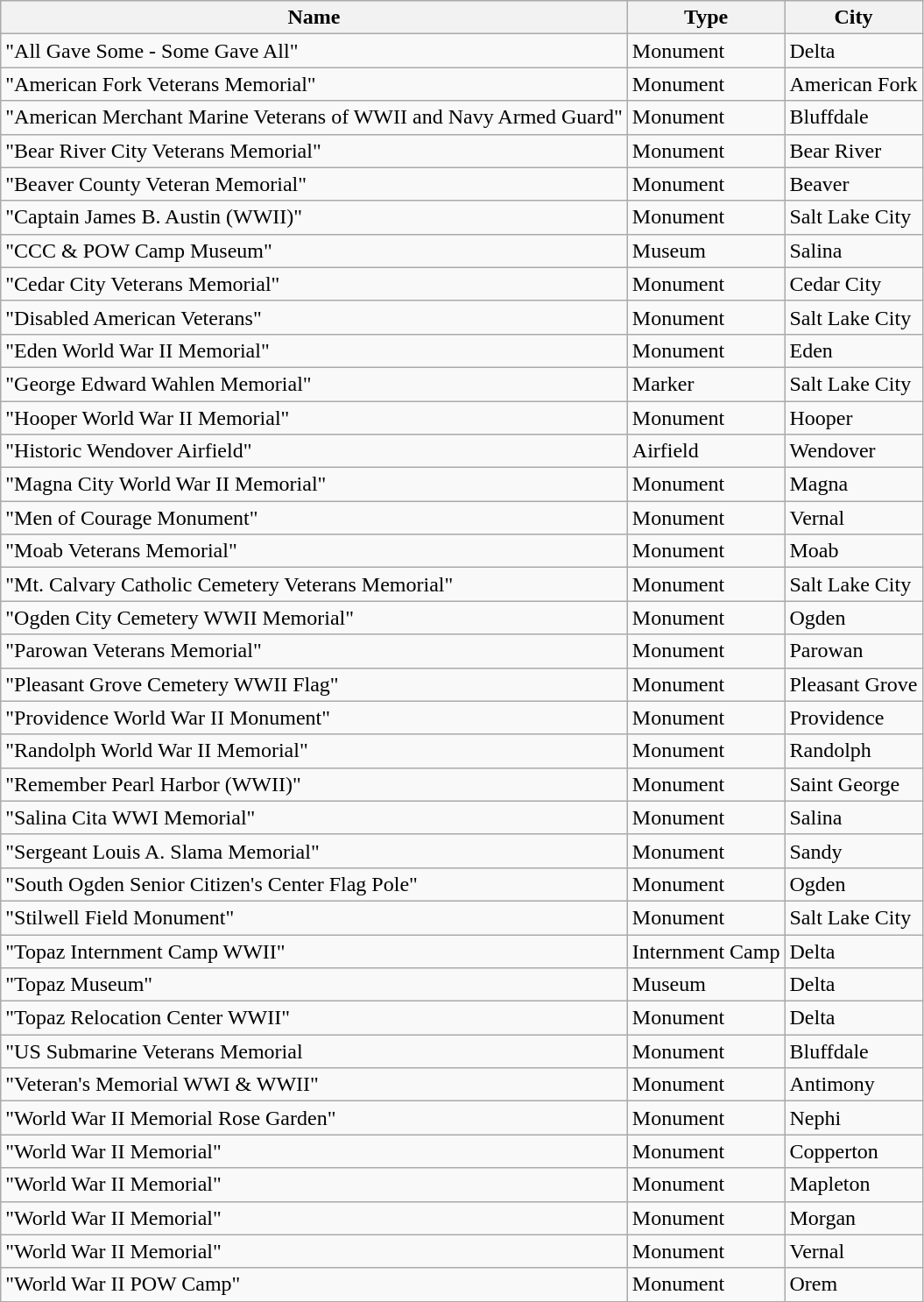<table class="wikitable">
<tr>
<th>Name</th>
<th>Type</th>
<th>City</th>
</tr>
<tr>
<td>"All Gave Some - Some Gave All"</td>
<td>Monument</td>
<td>Delta</td>
</tr>
<tr>
<td>"American Fork Veterans Memorial"</td>
<td>Monument</td>
<td>American Fork</td>
</tr>
<tr>
<td>"American Merchant Marine Veterans of WWII and Navy Armed Guard"</td>
<td>Monument</td>
<td>Bluffdale</td>
</tr>
<tr>
<td>"Bear River City Veterans Memorial"</td>
<td>Monument</td>
<td>Bear River</td>
</tr>
<tr>
<td>"Beaver County Veteran Memorial"</td>
<td>Monument</td>
<td>Beaver</td>
</tr>
<tr>
<td>"Captain James B. Austin (WWII)"</td>
<td>Monument</td>
<td>Salt Lake City</td>
</tr>
<tr>
<td>"CCC & POW Camp Museum"</td>
<td>Museum</td>
<td>Salina</td>
</tr>
<tr>
<td>"Cedar City Veterans Memorial"</td>
<td>Monument</td>
<td>Cedar City</td>
</tr>
<tr>
<td>"Disabled American Veterans"</td>
<td>Monument</td>
<td>Salt Lake City</td>
</tr>
<tr>
<td>"Eden World War II Memorial"</td>
<td>Monument</td>
<td>Eden</td>
</tr>
<tr>
<td>"George Edward Wahlen Memorial"</td>
<td>Marker</td>
<td>Salt Lake City</td>
</tr>
<tr>
<td>"Hooper World War II Memorial"</td>
<td>Monument</td>
<td>Hooper</td>
</tr>
<tr>
<td>"Historic Wendover Airfield"</td>
<td>Airfield</td>
<td>Wendover</td>
</tr>
<tr>
<td>"Magna City World War II Memorial"</td>
<td>Monument</td>
<td>Magna</td>
</tr>
<tr>
<td>"Men of Courage Monument"</td>
<td>Monument</td>
<td>Vernal</td>
</tr>
<tr>
<td>"Moab Veterans Memorial"</td>
<td>Monument</td>
<td>Moab</td>
</tr>
<tr>
<td>"Mt. Calvary Catholic Cemetery Veterans Memorial"</td>
<td>Monument</td>
<td>Salt Lake City</td>
</tr>
<tr>
<td>"Ogden City Cemetery WWII Memorial"</td>
<td>Monument</td>
<td>Ogden</td>
</tr>
<tr>
<td>"Parowan Veterans Memorial"</td>
<td>Monument</td>
<td>Parowan</td>
</tr>
<tr>
<td>"Pleasant Grove Cemetery WWII Flag"</td>
<td>Monument</td>
<td>Pleasant Grove</td>
</tr>
<tr>
<td>"Providence World War II Monument"</td>
<td>Monument</td>
<td>Providence</td>
</tr>
<tr>
<td>"Randolph World War II Memorial"</td>
<td>Monument</td>
<td>Randolph</td>
</tr>
<tr>
<td>"Remember Pearl Harbor (WWII)"</td>
<td>Monument</td>
<td>Saint George</td>
</tr>
<tr>
<td>"Salina Cita WWI Memorial"</td>
<td>Monument</td>
<td>Salina</td>
</tr>
<tr>
<td>"Sergeant Louis A. Slama Memorial"</td>
<td>Monument</td>
<td>Sandy</td>
</tr>
<tr>
<td>"South Ogden Senior Citizen's Center Flag Pole"</td>
<td>Monument</td>
<td>Ogden</td>
</tr>
<tr>
<td>"Stilwell Field Monument"</td>
<td>Monument</td>
<td>Salt Lake City</td>
</tr>
<tr>
<td>"Topaz Internment Camp WWII"</td>
<td>Internment Camp</td>
<td>Delta</td>
</tr>
<tr>
<td>"Topaz Museum"</td>
<td>Museum</td>
<td>Delta</td>
</tr>
<tr>
<td>"Topaz Relocation Center WWII"</td>
<td>Monument</td>
<td>Delta</td>
</tr>
<tr>
<td>"US Submarine Veterans Memorial</td>
<td>Monument</td>
<td>Bluffdale</td>
</tr>
<tr>
<td>"Veteran's Memorial WWI & WWII"</td>
<td>Monument</td>
<td>Antimony</td>
</tr>
<tr>
<td>"World War II Memorial Rose Garden"</td>
<td>Monument</td>
<td>Nephi</td>
</tr>
<tr>
<td>"World War II Memorial"</td>
<td>Monument</td>
<td>Copperton</td>
</tr>
<tr>
<td>"World War II Memorial"</td>
<td>Monument</td>
<td>Mapleton</td>
</tr>
<tr>
<td>"World War II Memorial"</td>
<td>Monument</td>
<td>Morgan</td>
</tr>
<tr>
<td>"World War II Memorial"</td>
<td>Monument</td>
<td>Vernal</td>
</tr>
<tr>
<td>"World War II POW Camp"</td>
<td>Monument</td>
<td>Orem</td>
</tr>
</table>
